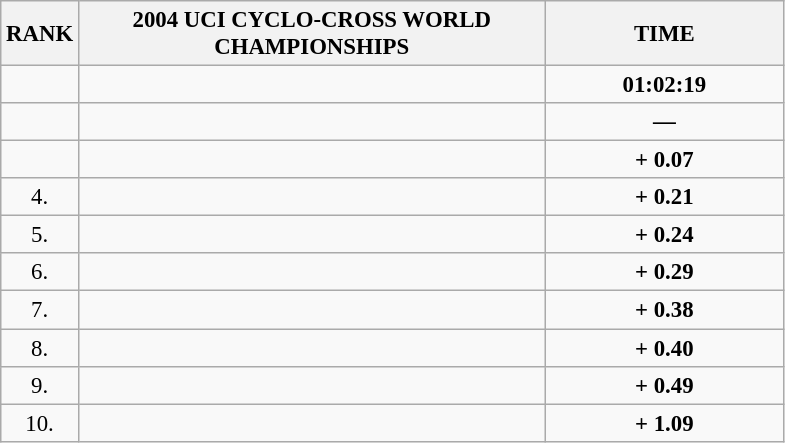<table class="wikitable" style="font-size:95%;">
<tr>
<th>RANK</th>
<th align="left" style="width: 20em">2004 UCI CYCLO-CROSS WORLD CHAMPIONSHIPS</th>
<th align="left" style="width: 10em">TIME</th>
</tr>
<tr>
<td align="center"></td>
<td></td>
<td align="center"><strong>01:02:19</strong></td>
</tr>
<tr>
<td align="center"></td>
<td></td>
<td align="center"><strong>—</strong></td>
</tr>
<tr>
<td align="center"></td>
<td></td>
<td align="center"><strong>+ 0.07</strong></td>
</tr>
<tr>
<td align="center">4.</td>
<td></td>
<td align="center"><strong>+ 0.21</strong></td>
</tr>
<tr>
<td align="center">5.</td>
<td></td>
<td align="center"><strong>+ 0.24</strong></td>
</tr>
<tr>
<td align="center">6.</td>
<td></td>
<td align="center"><strong>+ 0.29</strong></td>
</tr>
<tr>
<td align="center">7.</td>
<td></td>
<td align="center"><strong>+ 0.38</strong></td>
</tr>
<tr>
<td align="center">8.</td>
<td></td>
<td align="center"><strong>+ 0.40</strong></td>
</tr>
<tr>
<td align="center">9.</td>
<td></td>
<td align="center"><strong>+ 0.49</strong></td>
</tr>
<tr>
<td align="center">10.</td>
<td></td>
<td align="center"><strong>+ 1.09</strong></td>
</tr>
</table>
